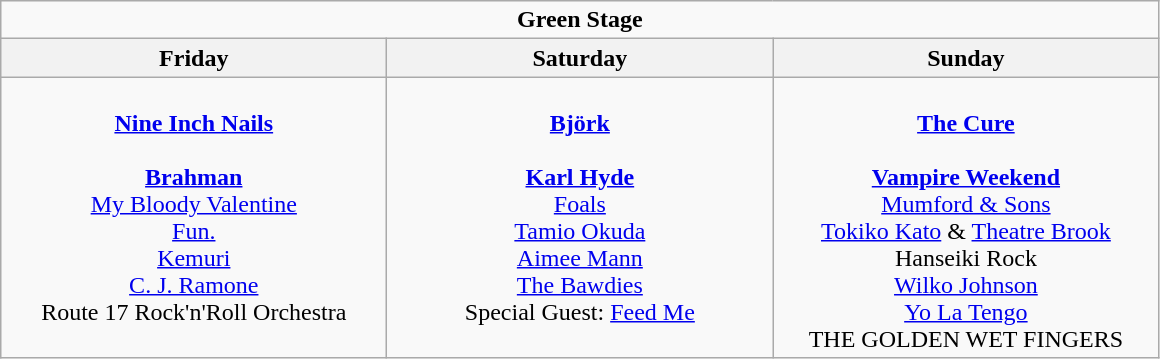<table class="wikitable">
<tr>
<td colspan="3" style="text-align:center;"><strong>Green Stage</strong></td>
</tr>
<tr>
<th>Friday</th>
<th>Saturday</th>
<th>Sunday</th>
</tr>
<tr>
<td style="text-align:center; vertical-align:top; width:250px;"><br><strong><a href='#'>Nine Inch Nails</a></strong>
<br>
<br> <strong><a href='#'>Brahman</a></strong>
<br> <a href='#'>My Bloody Valentine</a>
<br> <a href='#'>Fun.</a>
<br> <a href='#'>Kemuri</a>
<br> <a href='#'>C. J. Ramone</a>
<br> Route 17 Rock'n'Roll Orchestra</td>
<td style="text-align:center; vertical-align:top; width:250px;"><br><strong><a href='#'>Björk</a></strong> 
<br>
<br> <strong><a href='#'>Karl Hyde</a></strong>
<br> <a href='#'>Foals</a>
<br> <a href='#'>Tamio Okuda</a>
<br> <a href='#'>Aimee Mann</a>
<br> <a href='#'>The Bawdies</a>
<br> Special Guest: <a href='#'>Feed Me</a></td>
<td style="text-align:center; vertical-align:top; width:250px;"><br><strong><a href='#'>The Cure</a></strong>
<br>
<br> <strong><a href='#'>Vampire Weekend</a></strong>
<br> <a href='#'>Mumford & Sons</a>
<br> <a href='#'>Tokiko Kato</a> & <a href='#'>Theatre Brook</a> Hanseiki Rock
<br> <a href='#'>Wilko Johnson</a>
<br> <a href='#'>Yo La Tengo</a>
<br> THE GOLDEN WET FINGERS</td>
</tr>
</table>
